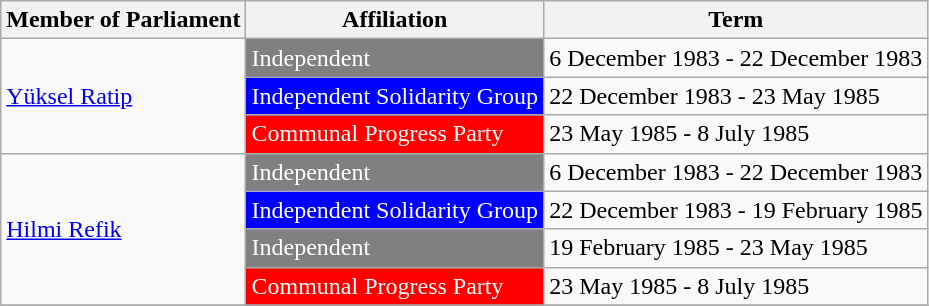<table class="wikitable">
<tr>
<th>Member of Parliament</th>
<th>Affiliation</th>
<th>Term</th>
</tr>
<tr>
<td rowspan=3><a href='#'>Yüksel Ratip</a></td>
<td style="background:gray; color:white">Independent</td>
<td>6 December 1983 - 22 December 1983</td>
</tr>
<tr>
<td style="background:blue; color:white">Independent Solidarity Group</td>
<td>22 December 1983 - 23 May 1985</td>
</tr>
<tr>
<td style="background:red; color:white">Communal Progress Party</td>
<td>23 May 1985 - 8 July 1985</td>
</tr>
<tr>
<td rowspan=4><a href='#'>Hilmi Refik</a></td>
<td style="background:gray; color:white">Independent</td>
<td>6 December 1983 - 22 December 1983</td>
</tr>
<tr>
<td style="background:blue; color:white">Independent Solidarity Group</td>
<td>22 December 1983 - 19 February 1985</td>
</tr>
<tr>
<td style="background:gray; color:white">Independent</td>
<td>19 February 1985 - 23 May 1985</td>
</tr>
<tr>
<td style="background:red; color:white">Communal Progress Party</td>
<td>23 May 1985 - 8 July 1985</td>
</tr>
<tr>
</tr>
</table>
